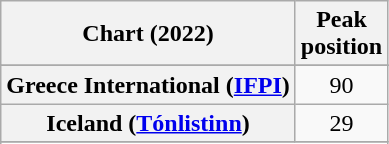<table class="wikitable sortable plainrowheaders" style="text-align:center">
<tr>
<th scope="col">Chart (2022)</th>
<th scope="col">Peak<br>position</th>
</tr>
<tr>
</tr>
<tr>
</tr>
<tr>
</tr>
<tr>
</tr>
<tr>
</tr>
<tr>
<th scope="row">Greece International (<a href='#'>IFPI</a>)</th>
<td>90</td>
</tr>
<tr>
<th scope="row">Iceland (<a href='#'>Tónlistinn</a>)</th>
<td>29</td>
</tr>
<tr>
</tr>
<tr>
</tr>
<tr>
</tr>
<tr>
</tr>
<tr>
</tr>
<tr>
</tr>
<tr>
</tr>
<tr>
</tr>
</table>
